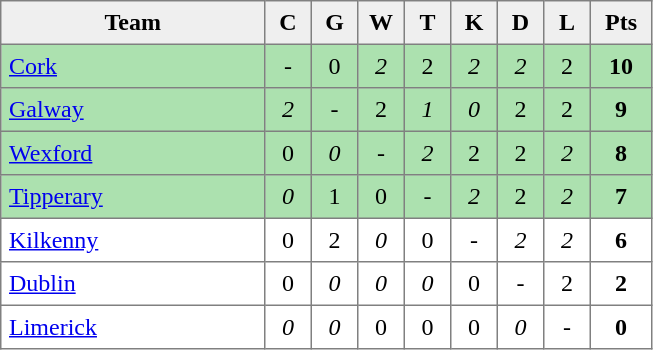<table style=border-collapse:collapse border=1 cellspacing=0 cellpadding=5>
<tr align=center bgcolor=#efefef>
<th width=165>Team</th>
<th width=20>C</th>
<th width=20>G</th>
<th width=20>W</th>
<th width=20>T</th>
<th width=20>K</th>
<th width=20>D</th>
<th width=20>L</th>
<th width=30>Pts</th>
</tr>
<tr align=center style="background:#ACE1AF;">
<td style="text-align:left;"><a href='#'>Cork</a></td>
<td>-</td>
<td>0</td>
<td><em>2</em></td>
<td>2</td>
<td><em>2</em></td>
<td><em>2</em></td>
<td>2</td>
<td><strong>10</strong></td>
</tr>
<tr align=center style="background:#ACE1AF;">
<td style="text-align:left;"><a href='#'>Galway</a></td>
<td><em>2</em></td>
<td>-</td>
<td>2</td>
<td><em>1</em></td>
<td><em>0</em></td>
<td>2</td>
<td>2</td>
<td><strong>9</strong></td>
</tr>
<tr align=center style="background:#ACE1AF;">
<td style="text-align:left;"><a href='#'>Wexford</a></td>
<td>0</td>
<td><em>0</em></td>
<td>-</td>
<td><em>2</em></td>
<td>2</td>
<td>2</td>
<td><em>2</em></td>
<td><strong>8</strong></td>
</tr>
<tr align=center style="background:#ACE1AF;">
<td style="text-align:left;"><a href='#'>Tipperary</a></td>
<td><em>0</em></td>
<td>1</td>
<td>0</td>
<td>-</td>
<td><em>2</em></td>
<td>2</td>
<td><em>2</em></td>
<td><strong>7</strong></td>
</tr>
<tr align=center style="background:#FFFFFF;">
<td style="text-align:left;"><a href='#'>Kilkenny</a></td>
<td>0</td>
<td>2</td>
<td><em>0</em></td>
<td>0</td>
<td>-</td>
<td><em>2</em></td>
<td><em>2</em></td>
<td><strong>6</strong></td>
</tr>
<tr align=center style="background:#FFFFFF;">
<td style="text-align:left;"><a href='#'>Dublin</a></td>
<td>0</td>
<td><em>0</em></td>
<td><em>0</em></td>
<td><em>0</em></td>
<td>0</td>
<td>-</td>
<td>2</td>
<td><strong>2</strong></td>
</tr>
<tr align=center style="background:#FFFFFF;">
<td style="text-align:left;"><a href='#'>Limerick</a></td>
<td><em>0</em></td>
<td><em>0</em></td>
<td>0</td>
<td>0</td>
<td>0</td>
<td><em>0</em></td>
<td>-</td>
<td><strong>0</strong></td>
</tr>
</table>
